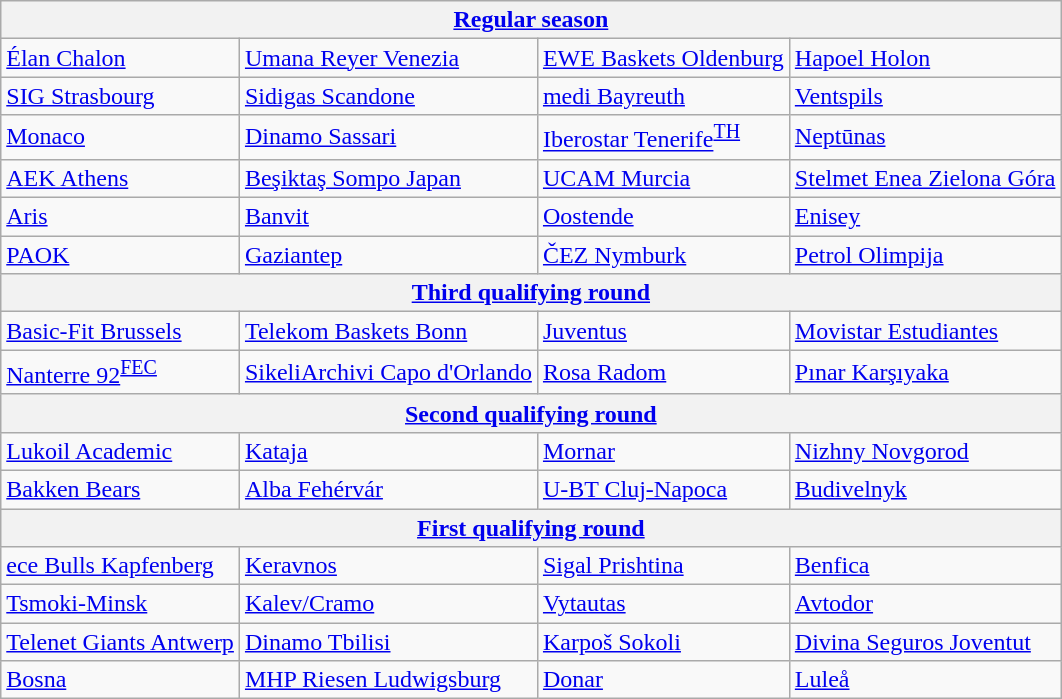<table class="wikitable" style="white-space: nowrap;">
<tr>
<th colspan=4><a href='#'>Regular season</a></th>
</tr>
<tr>
<td> <a href='#'>Élan Chalon</a> </td>
<td> <a href='#'>Umana Reyer Venezia</a> </td>
<td> <a href='#'>EWE Baskets Oldenburg</a> </td>
<td> <a href='#'>Hapoel Holon</a> </td>
</tr>
<tr>
<td> <a href='#'>SIG Strasbourg</a> </td>
<td> <a href='#'>Sidigas Scandone</a> </td>
<td> <a href='#'>medi Bayreuth</a> </td>
<td> <a href='#'>Ventspils</a> </td>
</tr>
<tr>
<td> <a href='#'>Monaco</a> </td>
<td> <a href='#'>Dinamo Sassari</a> </td>
<td> <a href='#'>Iberostar Tenerife</a><sup><a href='#'>TH</a></sup> </td>
<td> <a href='#'>Neptūnas</a> </td>
</tr>
<tr>
<td> <a href='#'>AEK Athens</a> </td>
<td> <a href='#'>Beşiktaş Sompo Japan</a> </td>
<td> <a href='#'>UCAM Murcia</a> </td>
<td> <a href='#'>Stelmet Enea Zielona Góra</a> </td>
</tr>
<tr>
<td> <a href='#'>Aris</a> </td>
<td> <a href='#'>Banvit</a> </td>
<td> <a href='#'>Oostende</a> </td>
<td> <a href='#'>Enisey</a> </td>
</tr>
<tr>
<td> <a href='#'>PAOK</a> </td>
<td> <a href='#'>Gaziantep</a> </td>
<td> <a href='#'>ČEZ Nymburk</a> </td>
<td> <a href='#'>Petrol Olimpija</a> </td>
</tr>
<tr>
<th colspan=4><a href='#'>Third qualifying round</a></th>
</tr>
<tr>
<td> <a href='#'>Basic-Fit Brussels</a> </td>
<td> <a href='#'>Telekom Baskets Bonn</a> </td>
<td> <a href='#'>Juventus</a> </td>
<td> <a href='#'>Movistar Estudiantes</a> </td>
</tr>
<tr>
<td> <a href='#'>Nanterre 92</a><sup><a href='#'>FEC</a></sup> </td>
<td> <a href='#'>SikeliArchivi Capo d'Orlando</a> </td>
<td> <a href='#'>Rosa Radom</a> </td>
<td> <a href='#'>Pınar Karşıyaka</a> </td>
</tr>
<tr>
<th colspan=4><a href='#'>Second qualifying round</a></th>
</tr>
<tr>
<td> <a href='#'>Lukoil Academic</a> </td>
<td> <a href='#'>Kataja</a> </td>
<td> <a href='#'>Mornar</a> </td>
<td> <a href='#'>Nizhny Novgorod</a> </td>
</tr>
<tr>
<td> <a href='#'>Bakken Bears</a> </td>
<td> <a href='#'>Alba Fehérvár</a> </td>
<td> <a href='#'>U-BT Cluj-Napoca</a> </td>
<td> <a href='#'>Budivelnyk</a> </td>
</tr>
<tr>
<th colspan=4><a href='#'>First qualifying round</a></th>
</tr>
<tr>
<td> <a href='#'>ece Bulls Kapfenberg</a> </td>
<td> <a href='#'>Keravnos</a> </td>
<td> <a href='#'>Sigal Prishtina</a> </td>
<td> <a href='#'>Benfica</a> </td>
</tr>
<tr>
<td> <a href='#'>Tsmoki-Minsk</a> </td>
<td> <a href='#'>Kalev/Cramo</a> </td>
<td> <a href='#'>Vytautas</a> </td>
<td> <a href='#'>Avtodor</a> </td>
</tr>
<tr>
<td> <a href='#'>Telenet Giants Antwerp</a> </td>
<td> <a href='#'>Dinamo Tbilisi</a> </td>
<td> <a href='#'>Karpoš Sokoli</a> </td>
<td> <a href='#'>Divina Seguros Joventut</a> </td>
</tr>
<tr>
<td> <a href='#'>Bosna</a> </td>
<td> <a href='#'>MHP Riesen Ludwigsburg</a> </td>
<td> <a href='#'>Donar</a> </td>
<td> <a href='#'>Luleå</a> </td>
</tr>
</table>
